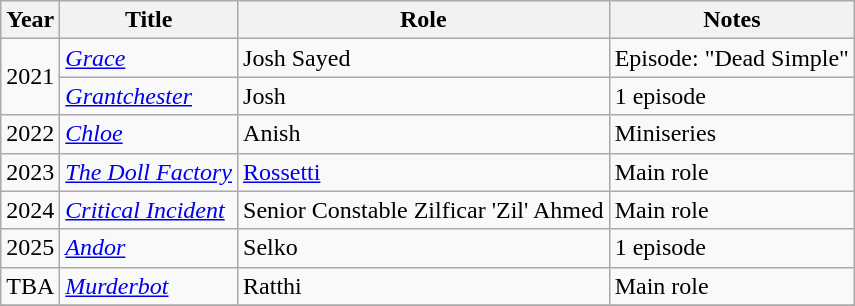<table class="wikitable sortable">
<tr>
<th>Year</th>
<th>Title</th>
<th>Role</th>
<th class="unsortable">Notes</th>
</tr>
<tr>
<td rowspan="2">2021</td>
<td><em><a href='#'>Grace</a></em></td>
<td>Josh Sayed</td>
<td>Episode: "Dead Simple"</td>
</tr>
<tr>
<td><em><a href='#'>Grantchester</a></em></td>
<td>Josh</td>
<td>1 episode</td>
</tr>
<tr>
<td>2022</td>
<td><em><a href='#'>Chloe</a></em></td>
<td>Anish</td>
<td>Miniseries</td>
</tr>
<tr>
<td>2023</td>
<td><em><a href='#'>The Doll Factory</a></em></td>
<td><a href='#'>Rossetti</a></td>
<td>Main role</td>
</tr>
<tr>
<td>2024</td>
<td><em><a href='#'>Critical Incident</a></em></td>
<td>Senior Constable Zilficar 'Zil' Ahmed</td>
<td>Main role</td>
</tr>
<tr>
<td>2025</td>
<td><em><a href='#'>Andor</a></em></td>
<td>Selko</td>
<td>1 episode</td>
</tr>
<tr>
<td>TBA</td>
<td><em><a href='#'>Murderbot</a></em></td>
<td>Ratthi</td>
<td>Main role</td>
</tr>
<tr>
</tr>
</table>
